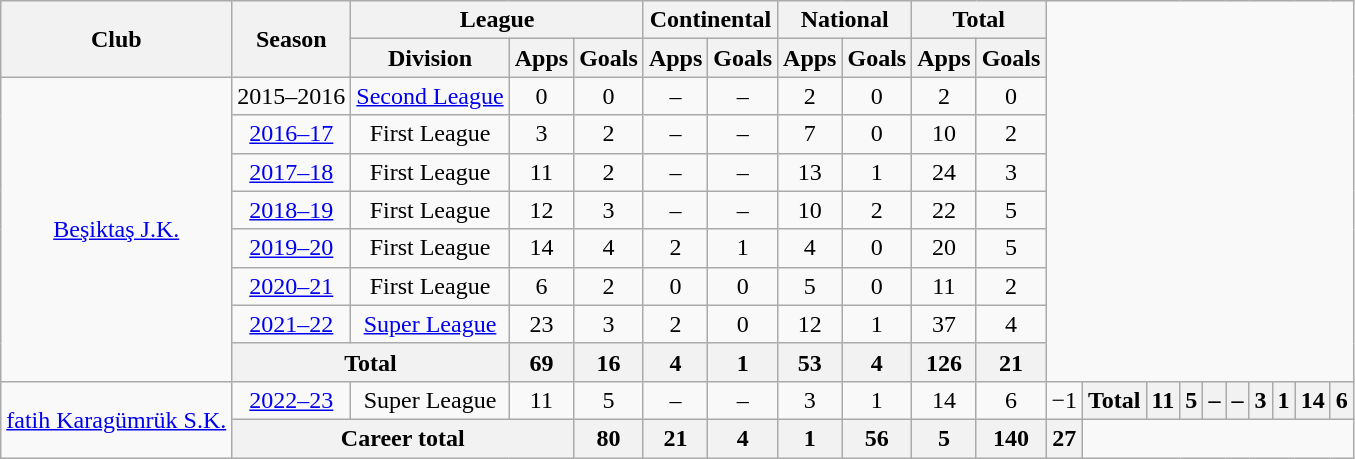<table class="wikitable" style="text-align: center;">
<tr>
<th rowspan=2>Club</th>
<th rowspan=2>Season</th>
<th colspan=3>League</th>
<th colspan=2>Continental</th>
<th colspan=2>National</th>
<th colspan=2>Total</th>
</tr>
<tr>
<th>Division</th>
<th>Apps</th>
<th>Goals</th>
<th>Apps</th>
<th>Goals</th>
<th>Apps</th>
<th>Goals</th>
<th>Apps</th>
<th>Goals</th>
</tr>
<tr>
<td rowspan=8><a href='#'>Beşiktaş J.K.</a></td>
<td>2015–2016</td>
<td><a href='#'>Second League</a></td>
<td>0</td>
<td>0</td>
<td>–</td>
<td>–</td>
<td>2</td>
<td>0</td>
<td>2</td>
<td>0</td>
</tr>
<tr>
<td><a href='#'>2016–17</a></td>
<td>First League</td>
<td>3</td>
<td>2</td>
<td>–</td>
<td>–</td>
<td>7</td>
<td>0</td>
<td>10</td>
<td>2</td>
</tr>
<tr>
<td><a href='#'>2017–18</a></td>
<td>First League</td>
<td>11</td>
<td>2</td>
<td>–</td>
<td>–</td>
<td>13</td>
<td>1</td>
<td>24</td>
<td>3</td>
</tr>
<tr>
<td><a href='#'>2018–19</a></td>
<td>First League</td>
<td>12</td>
<td>3</td>
<td>–</td>
<td>–</td>
<td>10</td>
<td>2</td>
<td>22</td>
<td>5</td>
</tr>
<tr>
<td><a href='#'>2019–20</a></td>
<td>First League</td>
<td>14</td>
<td>4</td>
<td>2</td>
<td>1</td>
<td>4</td>
<td>0</td>
<td>20</td>
<td>5</td>
</tr>
<tr>
<td><a href='#'>2020–21</a></td>
<td>First League</td>
<td>6</td>
<td>2</td>
<td>0</td>
<td>0</td>
<td>5</td>
<td>0</td>
<td>11</td>
<td>2</td>
</tr>
<tr>
<td><a href='#'>2021–22</a></td>
<td><a href='#'>Super League</a></td>
<td>23</td>
<td>3</td>
<td>2</td>
<td>0</td>
<td>12</td>
<td>1</td>
<td>37</td>
<td>4</td>
</tr>
<tr>
<th colspan=2>Total</th>
<th>69</th>
<th>16</th>
<th>4</th>
<th>1</th>
<th>53</th>
<th>4</th>
<th>126</th>
<th>21</th>
</tr>
<tr>
<td rowspan=2><a href='#'>fatih Karagümrük S.K.</a></td>
<td><a href='#'>2022–23</a></td>
<td>Super League</td>
<td>11</td>
<td>5</td>
<td>–</td>
<td>–</td>
<td>3</td>
<td>1</td>
<td>14</td>
<td>6</td>
<td>−1</td>
<th colspan=2>Total</th>
<th>11</th>
<th>5</th>
<th>–</th>
<th>–</th>
<th>3</th>
<th>1</th>
<th>14</th>
<th>6</th>
</tr>
<tr>
<th colspan=3>Career total</th>
<th>80</th>
<th>21</th>
<th>4</th>
<th>1</th>
<th>56</th>
<th>5</th>
<th>140</th>
<th>27</th>
</tr>
</table>
